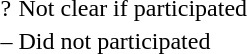<table>
<tr>
<td>?</td>
<td>Not clear if participated</td>
</tr>
<tr>
<td>–</td>
<td>Did not participated</td>
</tr>
</table>
